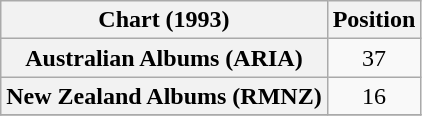<table class="wikitable sortable plainrowheaders" style="text-align:center">
<tr>
<th scope="col">Chart (1993)</th>
<th scope="col">Position</th>
</tr>
<tr>
<th scope="row">Australian Albums (ARIA)</th>
<td>37</td>
</tr>
<tr>
<th scope="row">New Zealand Albums (RMNZ)</th>
<td>16</td>
</tr>
<tr>
</tr>
</table>
